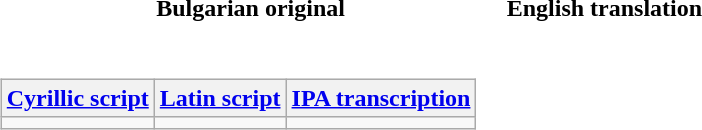<table>
<tr>
<th>Bulgarian original</th>
<th>English translation</th>
</tr>
<tr style="text-align:center;white-space:nowrap;">
<td><br><table class="wikitable">
<tr>
<th><a href='#'>Cyrillic script</a></th>
<th><a href='#'>Latin script</a></th>
<th><a href='#'>IPA transcription</a></th>
</tr>
<tr style="vertical-align:top;text-align:center;white-space:nowrap;">
<td></td>
<td></td>
<td></td>
</tr>
</table>
</td>
<td></td>
</tr>
</table>
